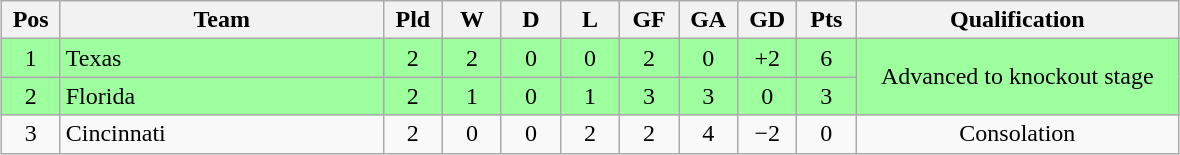<table class="wikitable" style="text-align:center; margin: 1em auto">
<tr>
<th style=width:2em>Pos</th>
<th style=width:13em>Team</th>
<th style=width:2em>Pld</th>
<th style=width:2em>W</th>
<th style=width:2em>D</th>
<th style=width:2em>L</th>
<th style=width:2em>GF</th>
<th style=width:2em>GA</th>
<th style=width:2em>GD</th>
<th style=width:2em>Pts</th>
<th style=width:13em>Qualification</th>
</tr>
<tr bgcolor="#9eff9e">
<td>1</td>
<td style="text-align:left">Texas</td>
<td>2</td>
<td>2</td>
<td>0</td>
<td>0</td>
<td>2</td>
<td>0</td>
<td>+2</td>
<td>6</td>
<td rowspan="2">Advanced to knockout stage</td>
</tr>
<tr bgcolor="#9eff9e">
<td>2</td>
<td style="text-align:left">Florida</td>
<td>2</td>
<td>1</td>
<td>0</td>
<td>1</td>
<td>3</td>
<td>3</td>
<td>0</td>
<td>3</td>
</tr>
<tr>
<td>3</td>
<td style="text-align:left">Cincinnati</td>
<td>2</td>
<td>0</td>
<td>0</td>
<td>2</td>
<td>2</td>
<td>4</td>
<td>−2</td>
<td>0</td>
<td>Consolation</td>
</tr>
</table>
